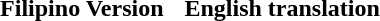<table cellpadding=6p style="margin:1em auto;">
<tr>
<th>Filipino Version</th>
<th>English translation</th>
</tr>
<tr style="vertical-align=center; white-space:nowrap;">
<td nowrap="nowrap"><br></td>
<td><br></td>
</tr>
</table>
